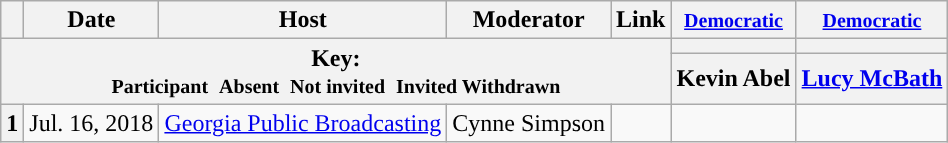<table class="wikitable" style="text-align:center;">
<tr>
<th scope="col"></th>
<th scope="col">Date</th>
<th scope="col">Host</th>
<th scope="col">Moderator</th>
<th scope="col">Link</th>
<th scope="col"><small><a href='#'>Democratic</a></small></th>
<th scope="col"><small><a href='#'>Democratic</a></small></th>
</tr>
<tr>
<th colspan="5" rowspan="2">Key:<br> <small>Participant </small>  <small>Absent </small>  <small>Not invited </small>  <small>Invited  Withdrawn</small></th>
<th scope="col" style="background:"></th>
<th scope="col" style="background:"></th>
</tr>
<tr>
<th scope="col">Kevin Abel</th>
<th scope="col"><a href='#'>Lucy McBath</a></th>
</tr>
<tr>
<th>1</th>
<td style="white-space:nowrap;">Jul. 16, 2018</td>
<td style="white-space:nowrap;"><a href='#'>Georgia Public Broadcasting</a></td>
<td style="white-space:nowrap;">Cynne Simpson</td>
<td style="white-space:nowrap;"></td>
<td></td>
<td></td>
</tr>
</table>
